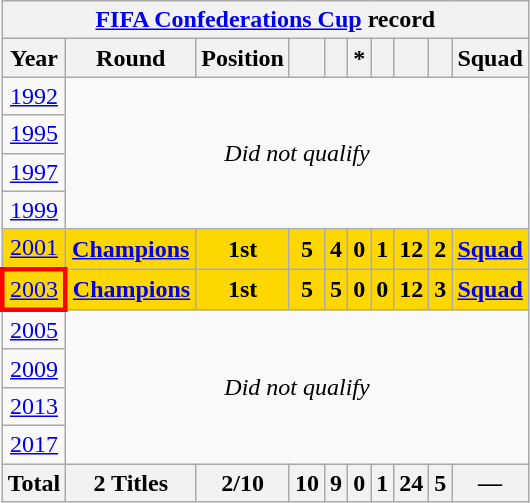<table class="wikitable" style="text-align: center;">
<tr>
<th colspan=11><a href='#'>FIFA Confederations Cup</a> record</th>
</tr>
<tr>
<th>Year</th>
<th>Round</th>
<th>Position</th>
<th></th>
<th></th>
<th>*</th>
<th></th>
<th></th>
<th></th>
<th>Squad</th>
</tr>
<tr>
<td> <a href='#'>1992</a></td>
<td colspan=9 rowspan=4><em>Did not qualify</em></td>
</tr>
<tr>
<td> <a href='#'>1995</a></td>
</tr>
<tr>
<td> <a href='#'>1997</a></td>
</tr>
<tr>
<td> <a href='#'>1999</a></td>
</tr>
<tr bgcolor=gold>
<td>  <a href='#'>2001</a></td>
<td><strong><a href='#'>Champions</a></strong></td>
<td><strong>1st</strong></td>
<td><strong>5</strong></td>
<td><strong>4</strong></td>
<td><strong>0</strong></td>
<td><strong>1</strong></td>
<td><strong>12</strong></td>
<td><strong>2</strong></td>
<td><strong><a href='#'>Squad</a></strong></td>
</tr>
<tr bgcolor=gold>
<td style="border: 3px solid red"> <a href='#'>2003</a></td>
<td><strong><a href='#'>Champions</a></strong></td>
<td><strong>1st</strong></td>
<td><strong>5</strong></td>
<td><strong>5</strong></td>
<td><strong>0</strong></td>
<td><strong>0</strong></td>
<td><strong>12</strong></td>
<td><strong>3</strong></td>
<td><strong><a href='#'>Squad</a></strong></td>
</tr>
<tr>
<td> <a href='#'>2005</a></td>
<td colspan=9 rowspan=4><em>Did not qualify</em></td>
</tr>
<tr>
<td> <a href='#'>2009</a></td>
</tr>
<tr>
<td> <a href='#'>2013</a></td>
</tr>
<tr>
<td> <a href='#'>2017</a></td>
</tr>
<tr>
<th>Total</th>
<th>2 Titles</th>
<th>2/10</th>
<th>10</th>
<th>9</th>
<th>0</th>
<th>1</th>
<th>24</th>
<th>5</th>
<th>—</th>
</tr>
</table>
